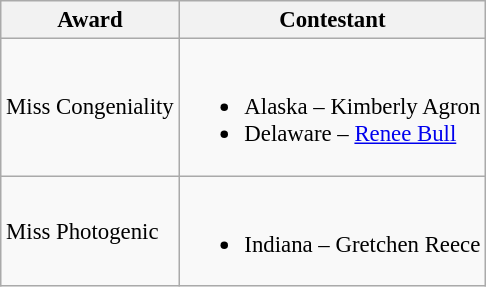<table class="wikitable unsortable" style="font-size: 95%;">
<tr>
<th>Award</th>
<th>Contestant</th>
</tr>
<tr>
<td>Miss Congeniality</td>
<td><br><ul><li>Alaska – Kimberly Agron</li><li>Delaware – <a href='#'>Renee Bull</a></li></ul></td>
</tr>
<tr>
<td>Miss Photogenic</td>
<td><br><ul><li>Indiana – Gretchen Reece</li></ul></td>
</tr>
</table>
